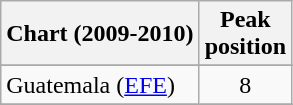<table class="wikitable sortable">
<tr>
<th scope="col">Chart (2009-2010)</th>
<th scope="col">Peak<br>position</th>
</tr>
<tr>
</tr>
<tr>
<td>Guatemala (<a href='#'>EFE</a>)</td>
<td align="center">8</td>
</tr>
<tr>
</tr>
<tr>
</tr>
<tr>
</tr>
<tr>
</tr>
</table>
